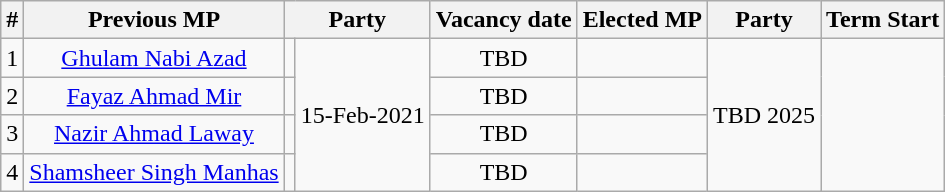<table class="wikitable" style="text-align:center;">
<tr>
<th>#</th>
<th>Previous MP</th>
<th colspan="2">Party</th>
<th>Vacancy date</th>
<th>Elected MP</th>
<th colspan="2">Party</th>
<th>Term Start</th>
</tr>
<tr>
<td>1</td>
<td><a href='#'>Ghulam Nabi Azad</a></td>
<td></td>
<td rowspan="4">15-Feb-2021</td>
<td>TBD</td>
<td></td>
<td rowspan="4">TBD 2025</td>
</tr>
<tr>
<td>2</td>
<td><a href='#'>Fayaz Ahmad Mir</a></td>
<td></td>
<td>TBD</td>
<td></td>
</tr>
<tr>
<td>3</td>
<td><a href='#'>Nazir Ahmad Laway</a></td>
<td></td>
<td>TBD</td>
<td></td>
</tr>
<tr>
<td>4</td>
<td><a href='#'>Shamsheer Singh Manhas</a></td>
<td></td>
<td>TBD</td>
<td></td>
</tr>
</table>
